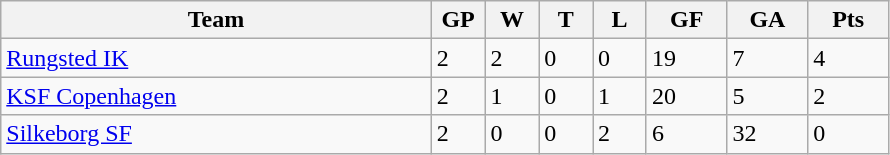<table class="wikitable">
<tr>
<th width="40%">Team</th>
<th width="5%">GP</th>
<th width="5%">W</th>
<th width="5%">T</th>
<th width="5%">L</th>
<th width="7.5%">GF</th>
<th width="7.5%">GA</th>
<th width="7.5%">Pts</th>
</tr>
<tr>
<td><a href='#'>Rungsted IK</a></td>
<td>2</td>
<td>2</td>
<td>0</td>
<td>0</td>
<td>19</td>
<td>7</td>
<td>4</td>
</tr>
<tr>
<td><a href='#'>KSF Copenhagen</a></td>
<td>2</td>
<td>1</td>
<td>0</td>
<td>1</td>
<td>20</td>
<td>5</td>
<td>2</td>
</tr>
<tr>
<td><a href='#'>Silkeborg SF</a></td>
<td>2</td>
<td>0</td>
<td>0</td>
<td>2</td>
<td>6</td>
<td>32</td>
<td>0</td>
</tr>
</table>
